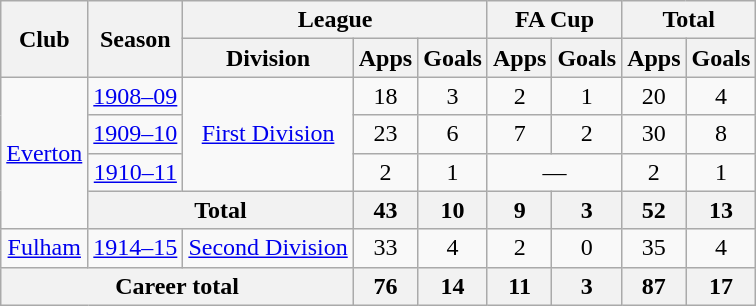<table class="wikitable" style="text-align: center">
<tr>
<th rowspan="2">Club</th>
<th rowspan="2">Season</th>
<th colspan="3">League</th>
<th colspan="2">FA Cup</th>
<th colspan="2">Total</th>
</tr>
<tr>
<th>Division</th>
<th>Apps</th>
<th>Goals</th>
<th>Apps</th>
<th>Goals</th>
<th>Apps</th>
<th>Goals</th>
</tr>
<tr>
<td rowspan="4"><a href='#'>Everton</a></td>
<td><a href='#'>1908–09</a></td>
<td rowspan="3"><a href='#'>First Division</a></td>
<td>18</td>
<td>3</td>
<td>2</td>
<td>1</td>
<td>20</td>
<td>4</td>
</tr>
<tr>
<td><a href='#'>1909–10</a></td>
<td>23</td>
<td>6</td>
<td>7</td>
<td>2</td>
<td>30</td>
<td>8</td>
</tr>
<tr>
<td><a href='#'>1910–11</a></td>
<td>2</td>
<td>1</td>
<td colspan="2">—</td>
<td>2</td>
<td>1</td>
</tr>
<tr>
<th colspan="2">Total</th>
<th>43</th>
<th>10</th>
<th>9</th>
<th>3</th>
<th>52</th>
<th>13</th>
</tr>
<tr>
<td><a href='#'>Fulham</a></td>
<td><a href='#'>1914–15</a></td>
<td><a href='#'>Second Division</a></td>
<td>33</td>
<td>4</td>
<td>2</td>
<td>0</td>
<td>35</td>
<td>4</td>
</tr>
<tr>
<th colspan="3">Career total</th>
<th>76</th>
<th>14</th>
<th>11</th>
<th>3</th>
<th>87</th>
<th>17</th>
</tr>
</table>
